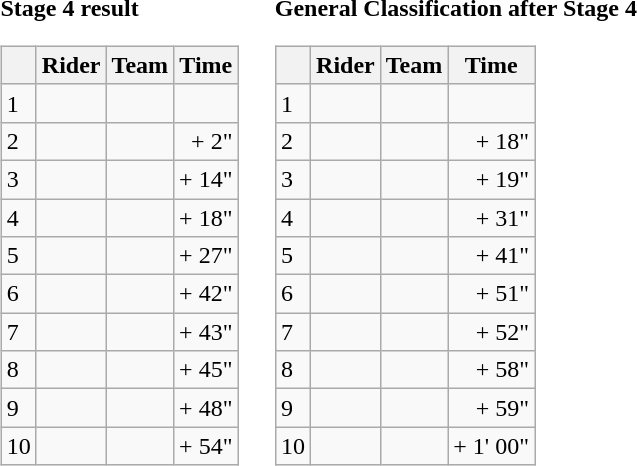<table>
<tr>
<td><strong>Stage 4 result</strong><br><table class="wikitable">
<tr>
<th></th>
<th>Rider</th>
<th>Team</th>
<th>Time</th>
</tr>
<tr>
<td>1</td>
<td></td>
<td></td>
<td align="right"></td>
</tr>
<tr>
<td>2</td>
<td></td>
<td></td>
<td align="right">+ 2"</td>
</tr>
<tr>
<td>3</td>
<td></td>
<td></td>
<td align="right">+ 14"</td>
</tr>
<tr>
<td>4</td>
<td></td>
<td></td>
<td align="right">+ 18"</td>
</tr>
<tr>
<td>5</td>
<td></td>
<td></td>
<td align="right">+ 27"</td>
</tr>
<tr>
<td>6</td>
<td></td>
<td></td>
<td align="right">+ 42"</td>
</tr>
<tr>
<td>7</td>
<td></td>
<td></td>
<td align="right">+ 43"</td>
</tr>
<tr>
<td>8</td>
<td></td>
<td></td>
<td align="right">+ 45"</td>
</tr>
<tr>
<td>9</td>
<td></td>
<td></td>
<td align="right">+ 48"</td>
</tr>
<tr>
<td>10</td>
<td></td>
<td></td>
<td align="right">+ 54"</td>
</tr>
</table>
</td>
<td></td>
<td><strong>General Classification after Stage 4</strong><br><table class="wikitable">
<tr>
<th></th>
<th>Rider</th>
<th>Team</th>
<th>Time</th>
</tr>
<tr>
<td>1</td>
<td> </td>
<td></td>
<td align="right"></td>
</tr>
<tr>
<td>2</td>
<td></td>
<td></td>
<td align="right">+ 18"</td>
</tr>
<tr>
<td>3</td>
<td></td>
<td></td>
<td align="right">+ 19"</td>
</tr>
<tr>
<td>4</td>
<td></td>
<td></td>
<td align="right">+ 31"</td>
</tr>
<tr>
<td>5</td>
<td></td>
<td></td>
<td align="right">+ 41"</td>
</tr>
<tr>
<td>6</td>
<td></td>
<td></td>
<td align="right">+ 51"</td>
</tr>
<tr>
<td>7</td>
<td></td>
<td></td>
<td align="right">+ 52"</td>
</tr>
<tr>
<td>8</td>
<td></td>
<td></td>
<td align="right">+ 58"</td>
</tr>
<tr>
<td>9</td>
<td> </td>
<td></td>
<td align="right">+ 59"</td>
</tr>
<tr>
<td>10</td>
<td></td>
<td></td>
<td align="right">+ 1' 00"</td>
</tr>
</table>
</td>
</tr>
</table>
